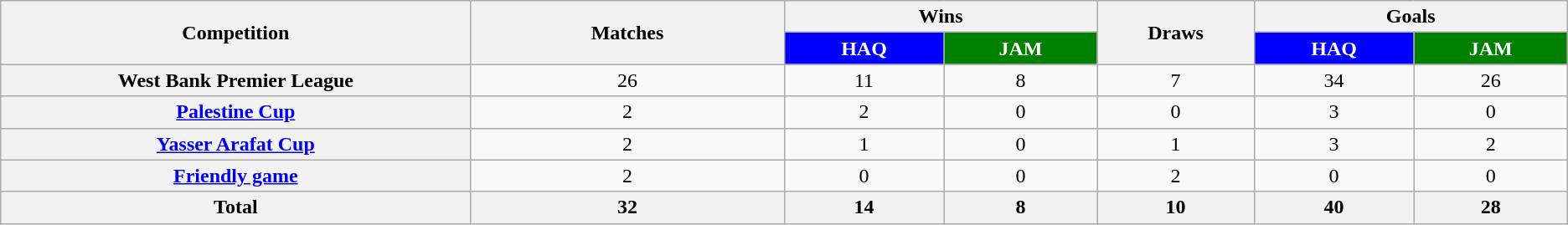<table class="wikitable" style="text-align: center">
<tr>
<th rowspan="2" style="width:15%;">Competition</th>
<th rowspan="2" style="width:10%;">Matches</th>
<th colspan="2" style="width:10%;">Wins</th>
<th rowspan="2" style="width:5%;">Draws</th>
<th colspan="2" style="width:10%;">Goals</th>
</tr>
<tr>
<th style="color:#ffffff; background-color:#0000FF;">HAQ</th>
<th style="color:#ffffff; background-color:#008000;">JAM</th>
<th style="color:#ffffff; background-color:#0000FF;">HAQ</th>
<th style="color:#ffffff; background-color:#008000;">JAM</th>
</tr>
<tr>
<th scope="row">West Bank Premier League</th>
<td>26</td>
<td>11</td>
<td>8</td>
<td>7</td>
<td>34</td>
<td>26</td>
</tr>
<tr>
<th scope="row"><a href='#'>Palestine Cup</a></th>
<td>2</td>
<td>2</td>
<td>0</td>
<td>0</td>
<td>3</td>
<td>0</td>
</tr>
<tr>
<th scope="row"><a href='#'>Yasser Arafat Cup</a></th>
<td>2</td>
<td>1</td>
<td>0</td>
<td>1</td>
<td>3</td>
<td>2</td>
</tr>
<tr>
<th scope="row"><a href='#'>Friendly game</a></th>
<td>2</td>
<td>0</td>
<td>0</td>
<td>2</td>
<td>0</td>
<td>0</td>
</tr>
<tr>
<th scope="row">Total</th>
<th>32</th>
<th>14</th>
<th>8</th>
<th>10</th>
<th>40</th>
<th>28</th>
</tr>
</table>
